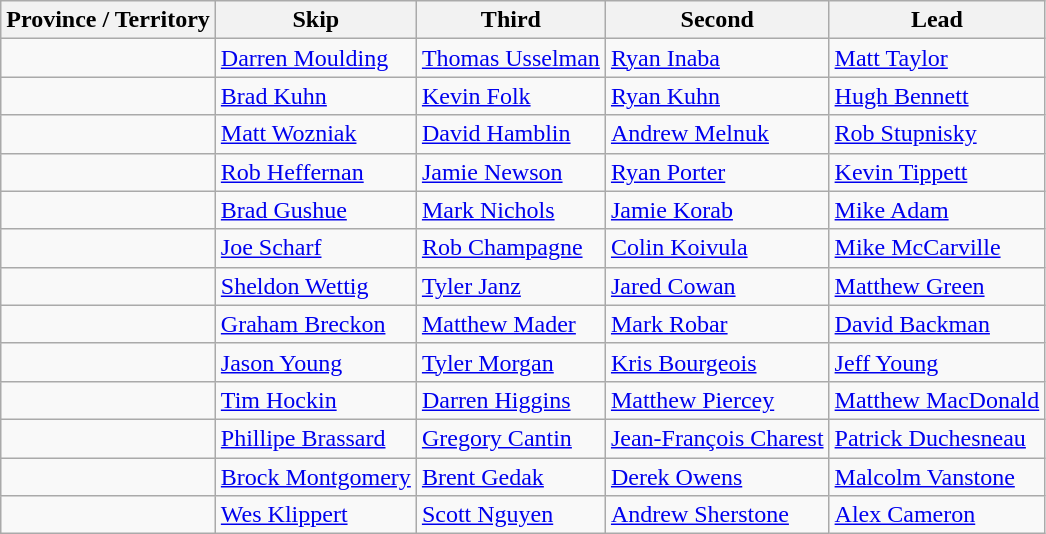<table class="wikitable">
<tr>
<th>Province / Territory</th>
<th>Skip</th>
<th>Third</th>
<th>Second</th>
<th>Lead</th>
</tr>
<tr>
<td></td>
<td><a href='#'>Darren Moulding</a></td>
<td><a href='#'>Thomas Usselman</a></td>
<td><a href='#'>Ryan Inaba</a></td>
<td><a href='#'>Matt Taylor</a></td>
</tr>
<tr>
<td></td>
<td><a href='#'>Brad Kuhn</a></td>
<td><a href='#'>Kevin Folk</a></td>
<td><a href='#'>Ryan Kuhn</a></td>
<td><a href='#'>Hugh Bennett</a></td>
</tr>
<tr>
<td></td>
<td><a href='#'>Matt Wozniak</a></td>
<td><a href='#'>David Hamblin</a></td>
<td><a href='#'>Andrew Melnuk</a></td>
<td><a href='#'>Rob Stupnisky</a></td>
</tr>
<tr>
<td></td>
<td><a href='#'>Rob Heffernan</a></td>
<td><a href='#'>Jamie Newson</a></td>
<td><a href='#'>Ryan Porter</a></td>
<td><a href='#'>Kevin Tippett</a></td>
</tr>
<tr>
<td></td>
<td><a href='#'>Brad Gushue</a></td>
<td><a href='#'>Mark Nichols</a></td>
<td><a href='#'>Jamie Korab</a></td>
<td><a href='#'>Mike Adam</a></td>
</tr>
<tr>
<td></td>
<td><a href='#'>Joe Scharf</a></td>
<td><a href='#'>Rob Champagne</a></td>
<td><a href='#'>Colin Koivula</a></td>
<td><a href='#'>Mike McCarville</a></td>
</tr>
<tr>
<td></td>
<td><a href='#'>Sheldon Wettig</a></td>
<td><a href='#'>Tyler Janz</a></td>
<td><a href='#'>Jared Cowan</a></td>
<td><a href='#'>Matthew Green</a></td>
</tr>
<tr>
<td></td>
<td><a href='#'>Graham Breckon</a></td>
<td><a href='#'>Matthew Mader</a></td>
<td><a href='#'>Mark Robar</a></td>
<td><a href='#'>David Backman</a></td>
</tr>
<tr>
<td></td>
<td><a href='#'>Jason Young</a></td>
<td><a href='#'>Tyler Morgan</a></td>
<td><a href='#'>Kris Bourgeois</a></td>
<td><a href='#'>Jeff Young</a></td>
</tr>
<tr>
<td></td>
<td><a href='#'>Tim Hockin</a></td>
<td><a href='#'>Darren Higgins</a></td>
<td><a href='#'>Matthew Piercey</a></td>
<td><a href='#'>Matthew MacDonald</a></td>
</tr>
<tr>
<td></td>
<td><a href='#'>Phillipe Brassard</a></td>
<td><a href='#'>Gregory Cantin</a></td>
<td><a href='#'>Jean-François Charest</a></td>
<td><a href='#'>Patrick Duchesneau</a></td>
</tr>
<tr>
<td></td>
<td><a href='#'>Brock Montgomery</a></td>
<td><a href='#'>Brent Gedak</a></td>
<td><a href='#'>Derek Owens</a></td>
<td><a href='#'>Malcolm Vanstone</a></td>
</tr>
<tr>
<td></td>
<td><a href='#'>Wes Klippert</a></td>
<td><a href='#'>Scott Nguyen</a></td>
<td><a href='#'>Andrew Sherstone</a></td>
<td><a href='#'>Alex Cameron</a></td>
</tr>
</table>
